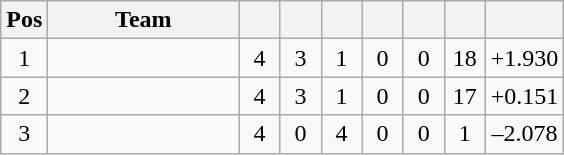<table class="wikitable" style="text-align:center">
<tr>
<th>Pos</th>
<th width="120">Team</th>
<th width="20"></th>
<th width="20"></th>
<th width="20"></th>
<th width="20"></th>
<th width="20"></th>
<th width="20"></th>
<th><a href='#'></a></th>
</tr>
<tr>
<td>1</td>
<td style="text-align:left"></td>
<td>4</td>
<td>3</td>
<td>1</td>
<td>0</td>
<td>0</td>
<td>18</td>
<td>+1.930</td>
</tr>
<tr>
<td>2</td>
<td style="text-align:left"></td>
<td>4</td>
<td>3</td>
<td>1</td>
<td>0</td>
<td>0</td>
<td>17</td>
<td>+0.151</td>
</tr>
<tr>
<td>3</td>
<td style="text-align:left"></td>
<td>4</td>
<td>0</td>
<td>4</td>
<td>0</td>
<td>0</td>
<td>1</td>
<td>–2.078</td>
</tr>
</table>
